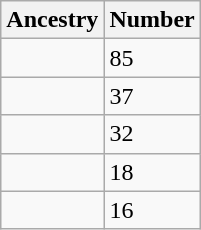<table style="float: right;" class="wikitable sortable">
<tr>
<th>Ancestry</th>
<th>Number</th>
</tr>
<tr>
<td></td>
<td>85</td>
</tr>
<tr>
<td></td>
<td>37</td>
</tr>
<tr>
<td></td>
<td>32</td>
</tr>
<tr>
<td></td>
<td>18</td>
</tr>
<tr>
<td></td>
<td>16</td>
</tr>
</table>
